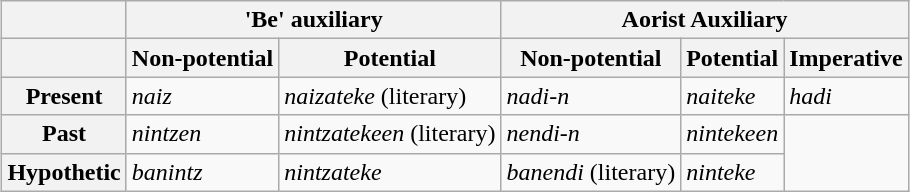<table class="wikitable" style="margin: 1em auto 1em auto">
<tr>
<th align="center"></th>
<th colspan=2 align="center">'Be' auxiliary</th>
<th colspan=3 align="center">Aorist Auxiliary</th>
</tr>
<tr>
<th align="center"></th>
<th align="center">Non-potential</th>
<th align="center">Potential</th>
<th align="center">Non-potential</th>
<th align="center">Potential</th>
<th align="center">Imperative</th>
</tr>
<tr>
<th>Present</th>
<td><em>naiz</em></td>
<td><em>naizateke</em> (literary)</td>
<td><em>nadi-n</em></td>
<td><em>naiteke</em></td>
<td><em>hadi</em></td>
</tr>
<tr>
<th>Past</th>
<td><em>nintzen</em></td>
<td><em>nintzatekeen</em> (literary)</td>
<td><em>nendi-n</em></td>
<td><em>nintekeen</em></td>
<td rowspan=2></td>
</tr>
<tr>
<th>Hypothetic</th>
<td><em>banintz</em></td>
<td><em>nintzateke</em></td>
<td><em>banendi</em> (literary)</td>
<td><em>ninteke</em></td>
</tr>
</table>
